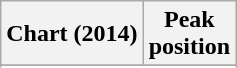<table class="wikitable sortable plainrowheaders">
<tr>
<th scope="col">Chart (2014)</th>
<th scope="col">Peak<br>position</th>
</tr>
<tr>
</tr>
<tr>
</tr>
<tr>
</tr>
<tr>
</tr>
<tr>
</tr>
<tr>
</tr>
<tr>
</tr>
<tr>
</tr>
<tr>
</tr>
<tr>
</tr>
<tr>
</tr>
<tr>
</tr>
<tr>
</tr>
<tr>
</tr>
<tr>
</tr>
<tr>
</tr>
<tr>
</tr>
</table>
